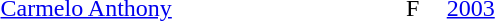<table style="border:'1' 'solid' 'gray' " width="380">
<tr>
</tr>
<tr>
<td><a href='#'>Carmelo Anthony</a></td>
<td>F</td>
<td><a href='#'>2003</a></td>
</tr>
</table>
